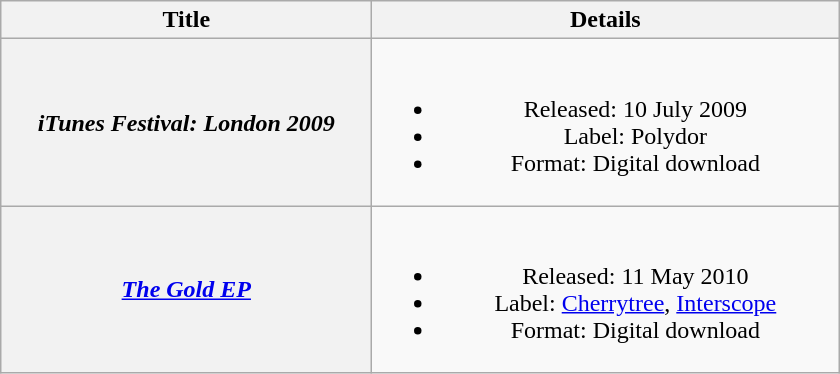<table class="wikitable plainrowheaders" style="text-align:center">
<tr>
<th scope="col" style="width:15em;">Title</th>
<th scope="col" style="width:19em;">Details</th>
</tr>
<tr>
<th scope="row"><em>iTunes Festival: London 2009</em></th>
<td><br><ul><li>Released: 10 July 2009</li><li>Label: Polydor</li><li>Format: Digital download</li></ul></td>
</tr>
<tr>
<th scope="row"><em><a href='#'>The Gold EP</a></em></th>
<td><br><ul><li>Released: 11 May 2010</li><li>Label: <a href='#'>Cherrytree</a>, <a href='#'>Interscope</a></li><li>Format: Digital download</li></ul></td>
</tr>
</table>
